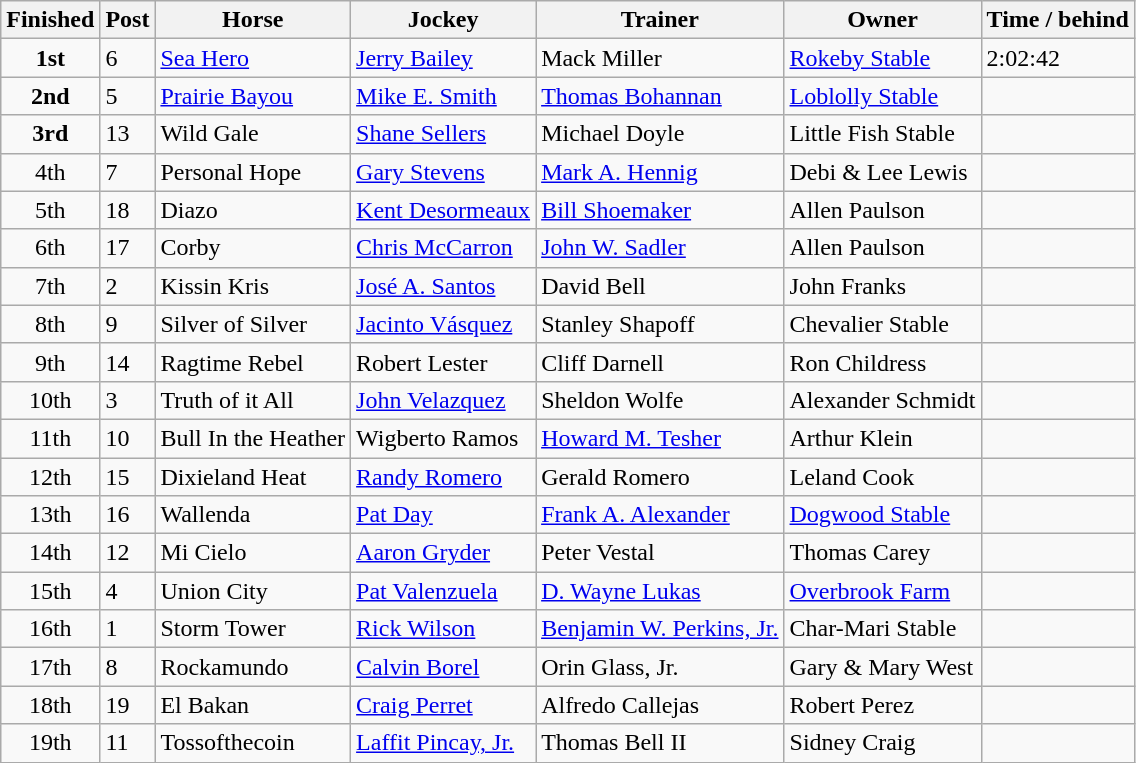<table class="wikitable sortable" border="1">
<tr>
<th>Finished</th>
<th>Post</th>
<th>Horse</th>
<th>Jockey</th>
<th>Trainer</th>
<th>Owner</th>
<th>Time / behind</th>
</tr>
<tr>
<td align=center><strong>1st</strong></td>
<td>6</td>
<td><a href='#'>Sea Hero</a></td>
<td><a href='#'>Jerry Bailey</a></td>
<td>Mack Miller</td>
<td><a href='#'>Rokeby Stable</a></td>
<td>2:02:42</td>
</tr>
<tr>
<td align=center><strong>2nd</strong></td>
<td>5</td>
<td><a href='#'>Prairie Bayou</a></td>
<td><a href='#'>Mike E. Smith</a></td>
<td><a href='#'>Thomas Bohannan</a></td>
<td><a href='#'>Loblolly Stable</a></td>
<td></td>
</tr>
<tr>
<td align=center><strong>3rd</strong></td>
<td>13</td>
<td>Wild Gale</td>
<td><a href='#'>Shane Sellers</a></td>
<td>Michael Doyle</td>
<td>Little Fish Stable</td>
<td></td>
</tr>
<tr>
<td align=center>4th</td>
<td>7</td>
<td>Personal Hope</td>
<td><a href='#'>Gary Stevens</a></td>
<td><a href='#'>Mark A. Hennig</a></td>
<td>Debi & Lee Lewis</td>
<td></td>
</tr>
<tr>
<td align=center>5th</td>
<td>18</td>
<td>Diazo</td>
<td><a href='#'>Kent Desormeaux</a></td>
<td><a href='#'>Bill Shoemaker</a></td>
<td>Allen Paulson</td>
<td></td>
</tr>
<tr>
<td align=center>6th</td>
<td>17</td>
<td>Corby</td>
<td><a href='#'>Chris McCarron</a></td>
<td><a href='#'>John W. Sadler</a></td>
<td>Allen Paulson</td>
<td></td>
</tr>
<tr>
<td align=center>7th</td>
<td>2</td>
<td>Kissin Kris</td>
<td><a href='#'>José A. Santos</a></td>
<td>David Bell</td>
<td>John Franks</td>
<td></td>
</tr>
<tr>
<td align=center>8th</td>
<td>9</td>
<td>Silver of Silver</td>
<td><a href='#'>Jacinto Vásquez</a></td>
<td>Stanley Shapoff</td>
<td>Chevalier Stable</td>
<td></td>
</tr>
<tr>
<td align=center>9th</td>
<td>14</td>
<td>Ragtime Rebel</td>
<td>Robert Lester</td>
<td>Cliff Darnell</td>
<td>Ron Childress</td>
<td></td>
</tr>
<tr>
<td align=center>10th</td>
<td>3</td>
<td>Truth of it All</td>
<td><a href='#'>John Velazquez</a></td>
<td>Sheldon Wolfe</td>
<td>Alexander Schmidt</td>
<td></td>
</tr>
<tr>
<td align=center>11th</td>
<td>10</td>
<td>Bull In the Heather</td>
<td>Wigberto Ramos</td>
<td><a href='#'>Howard M. Tesher</a></td>
<td>Arthur Klein</td>
<td></td>
</tr>
<tr>
<td align=center>12th</td>
<td>15</td>
<td>Dixieland Heat</td>
<td><a href='#'>Randy Romero</a></td>
<td>Gerald Romero</td>
<td>Leland Cook</td>
<td></td>
</tr>
<tr>
<td align=center>13th</td>
<td>16</td>
<td>Wallenda</td>
<td><a href='#'>Pat Day</a></td>
<td><a href='#'>Frank A. Alexander</a></td>
<td><a href='#'>Dogwood Stable</a></td>
<td></td>
</tr>
<tr>
<td align=center>14th</td>
<td>12</td>
<td>Mi Cielo</td>
<td><a href='#'>Aaron Gryder</a></td>
<td>Peter Vestal</td>
<td>Thomas Carey</td>
<td></td>
</tr>
<tr>
<td align=center>15th</td>
<td>4</td>
<td>Union City</td>
<td><a href='#'>Pat Valenzuela</a></td>
<td><a href='#'>D. Wayne Lukas</a></td>
<td><a href='#'>Overbrook Farm</a></td>
<td></td>
</tr>
<tr>
<td align=center>16th</td>
<td>1</td>
<td>Storm Tower</td>
<td><a href='#'>Rick Wilson</a></td>
<td><a href='#'>Benjamin W. Perkins, Jr.</a></td>
<td>Char-Mari Stable</td>
<td></td>
</tr>
<tr>
<td align=center>17th</td>
<td>8</td>
<td>Rockamundo</td>
<td><a href='#'>Calvin Borel</a></td>
<td>Orin Glass, Jr.</td>
<td>Gary & Mary West</td>
<td></td>
</tr>
<tr>
<td align=center>18th</td>
<td>19</td>
<td>El Bakan</td>
<td><a href='#'>Craig Perret</a></td>
<td>Alfredo Callejas</td>
<td>Robert Perez</td>
<td></td>
</tr>
<tr>
<td align=center>19th</td>
<td>11</td>
<td>Tossofthecoin</td>
<td><a href='#'>Laffit Pincay, Jr.</a></td>
<td>Thomas Bell II</td>
<td>Sidney Craig</td>
<td></td>
</tr>
</table>
